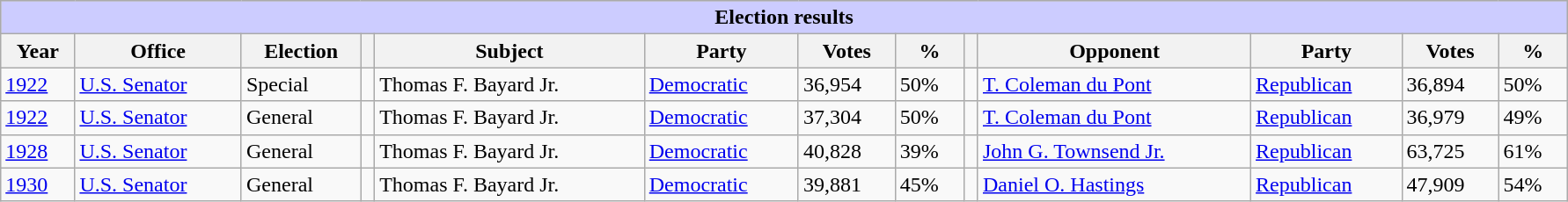<table class=wikitable style="width: 94%" style="text-align: center;" align="center">
<tr bgcolor=#cccccc>
<th colspan=13 style="background: #ccccff;">Election results</th>
</tr>
<tr>
<th>Year</th>
<th>Office</th>
<th>Election</th>
<th></th>
<th>Subject</th>
<th>Party</th>
<th>Votes</th>
<th>%</th>
<th></th>
<th>Opponent</th>
<th>Party</th>
<th>Votes</th>
<th>%</th>
</tr>
<tr>
<td><a href='#'>1922</a></td>
<td><a href='#'>U.S. Senator</a></td>
<td>Special</td>
<td></td>
<td>Thomas F. Bayard Jr.</td>
<td><a href='#'>Democratic</a></td>
<td>36,954</td>
<td>50%</td>
<td></td>
<td><a href='#'>T. Coleman du Pont</a></td>
<td><a href='#'>Republican</a></td>
<td>36,894</td>
<td>50%</td>
</tr>
<tr>
<td><a href='#'>1922</a></td>
<td><a href='#'>U.S. Senator</a></td>
<td>General</td>
<td></td>
<td>Thomas F. Bayard Jr.</td>
<td><a href='#'>Democratic</a></td>
<td>37,304</td>
<td>50%</td>
<td></td>
<td><a href='#'>T. Coleman du Pont</a></td>
<td><a href='#'>Republican</a></td>
<td>36,979</td>
<td>49%</td>
</tr>
<tr>
<td><a href='#'>1928</a></td>
<td><a href='#'>U.S. Senator</a></td>
<td>General</td>
<td></td>
<td>Thomas F. Bayard Jr.</td>
<td><a href='#'>Democratic</a></td>
<td>40,828</td>
<td>39%</td>
<td></td>
<td><a href='#'>John G. Townsend Jr.</a></td>
<td><a href='#'>Republican</a></td>
<td>63,725</td>
<td>61%</td>
</tr>
<tr>
<td><a href='#'>1930</a></td>
<td><a href='#'>U.S. Senator</a></td>
<td>General</td>
<td></td>
<td>Thomas F. Bayard Jr.</td>
<td><a href='#'>Democratic</a></td>
<td>39,881</td>
<td>45%</td>
<td></td>
<td><a href='#'>Daniel O. Hastings</a></td>
<td><a href='#'>Republican</a></td>
<td>47,909</td>
<td>54%</td>
</tr>
</table>
